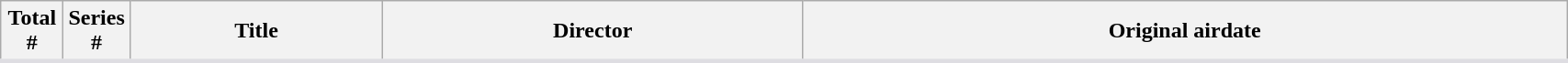<table class="wikitable plainrowheaders" style="background: White; border-bottom: 3px solid #dedde2; width:90%">
<tr>
<th width="4%">Total<br>#</th>
<th width="4%">Series<br>#</th>
<th>Title</th>
<th>Director</th>
<th>Original airdate<br></th>
</tr>
</table>
